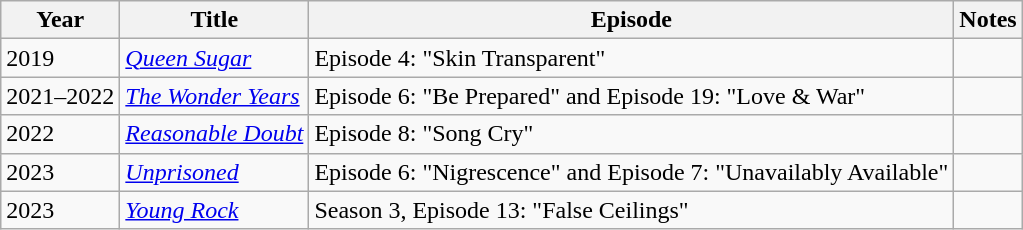<table class="wikitable">
<tr>
<th>Year</th>
<th>Title</th>
<th>Episode</th>
<th>Notes</th>
</tr>
<tr>
<td>2019</td>
<td><em><a href='#'>Queen Sugar</a></em></td>
<td>Episode 4: "Skin Transparent"</td>
<td></td>
</tr>
<tr>
<td>2021–2022</td>
<td><a href='#'><em>The Wonder Years</em></a></td>
<td>Episode 6: "Be Prepared" and Episode 19: "Love & War"</td>
<td></td>
</tr>
<tr>
<td>2022</td>
<td><a href='#'><em>Reasonable Doubt</em></a></td>
<td>Episode 8: "Song Cry"</td>
<td></td>
</tr>
<tr>
<td>2023</td>
<td><em><a href='#'>Unprisoned</a></em></td>
<td>Episode 6: "Nigrescence" and Episode 7: "Unavailably Available"</td>
<td></td>
</tr>
<tr>
<td>2023</td>
<td><em><a href='#'>Young Rock</a></em></td>
<td>Season 3, Episode 13: "False Ceilings"</td>
<td></td>
</tr>
</table>
